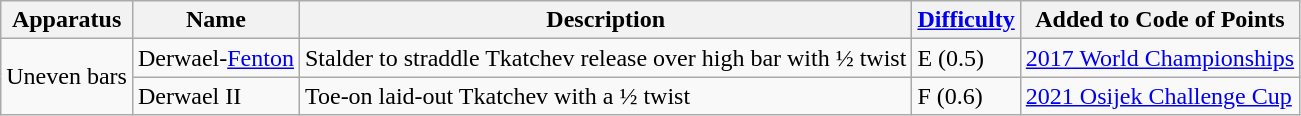<table class="wikitable">
<tr>
<th>Apparatus</th>
<th>Name</th>
<th>Description</th>
<th><a href='#'>Difficulty</a></th>
<th>Added to Code of Points</th>
</tr>
<tr>
<td rowspan="2">Uneven bars</td>
<td>Derwael-<a href='#'>Fenton</a></td>
<td>Stalder to straddle Tkatchev release over high bar with ½ twist</td>
<td>E (0.5)</td>
<td><a href='#'>2017 World Championships</a></td>
</tr>
<tr>
<td>Derwael II</td>
<td>Toe-on laid-out Tkatchev with a ½ twist</td>
<td>F (0.6)</td>
<td><a href='#'>2021 Osijek Challenge Cup</a></td>
</tr>
</table>
